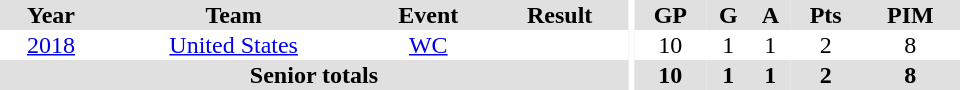<table border="0" cellpadding="1" cellspacing="0" ID="Table3" style="text-align:center; width:40em">
<tr ALIGN="center" bgcolor="#e0e0e0">
<th>Year</th>
<th>Team</th>
<th>Event</th>
<th>Result</th>
<th rowspan="99" bgcolor="#ffffff"></th>
<th>GP</th>
<th>G</th>
<th>A</th>
<th>Pts</th>
<th>PIM</th>
</tr>
<tr>
<td><a href='#'>2018</a></td>
<td><a href='#'>United States</a></td>
<td><a href='#'>WC</a></td>
<td></td>
<td>10</td>
<td>1</td>
<td>1</td>
<td>2</td>
<td>8</td>
</tr>
<tr bgcolor="#e0e0e0">
<th colspan="4">Senior totals</th>
<th>10</th>
<th>1</th>
<th>1</th>
<th>2</th>
<th>8</th>
</tr>
</table>
